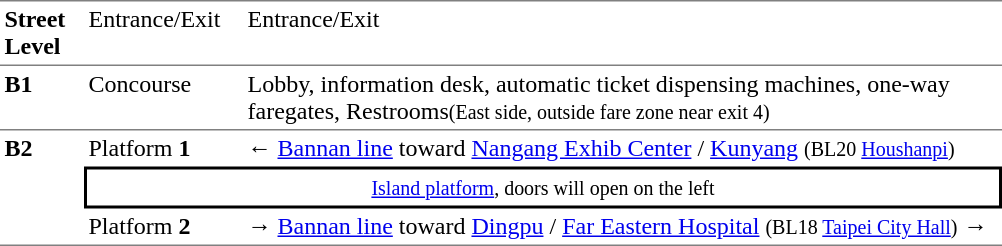<table table border=0 cellspacing=0 cellpadding=3>
<tr>
<td style="border-top:solid 1px gray;border-bottom:solid 1px gray;" width=50 valign=top><strong>Street Level</strong></td>
<td style="border-top:solid 1px gray;border-bottom:solid 1px gray;" width=100 valign=top>Entrance/Exit</td>
<td style="border-top:solid 1px gray;border-bottom:solid 1px gray;" width=500 valign=top>Entrance/Exit</td>
</tr>
<tr>
<td style="border-bottom:solid 1px gray;" width=50 valign=top><strong>B1</strong></td>
<td style="border-bottom:solid 1px gray;" width=100 valign=top>Concourse</td>
<td style="border-bottom:solid 1px gray;" width=500 valign=top>Lobby, information desk, automatic ticket dispensing machines, one-way faregates, Restrooms<small>(East side, outside fare zone near exit 4)</small></td>
</tr>
<tr>
<td style="border-bottom:solid 1px gray;" rowspan=3 valign=top><strong>B2</strong></td>
<td>Platform <span><strong>1</strong></span></td>
<td>←  <a href='#'>Bannan line</a> toward <a href='#'>Nangang Exhib Center</a> / <a href='#'>Kunyang</a> <small>(BL20 <a href='#'>Houshanpi</a>)</small></td>
</tr>
<tr>
<td style="border-top:solid 2px black;border-right:solid 2px black;border-left:solid 2px black;border-bottom:solid 2px black;text-align:center;" colspan=2><small><a href='#'>Island platform</a>, doors will open on the left</small></td>
</tr>
<tr>
<td style="border-bottom:solid 1px gray;">Platform <span><strong>2</strong></span></td>
<td style="border-bottom:solid 1px gray;"><span>→</span>  <a href='#'>Bannan line</a> toward <a href='#'>Dingpu</a> / <a href='#'>Far Eastern Hospital</a> <small>(BL18 <a href='#'>Taipei City Hall</a>)</small> →</td>
</tr>
</table>
